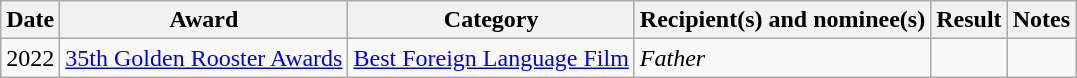<table class="wikitable">
<tr>
<th>Date</th>
<th>Award</th>
<th>Category</th>
<th>Recipient(s) and nominee(s)</th>
<th>Result</th>
<th>Notes</th>
</tr>
<tr>
<td rowspan="1">2022</td>
<td rowspan="1"><a href='#'>35th Golden Rooster Awards</a></td>
<td><a href='#'>Best Foreign Language Film</a></td>
<td><em>Father</em></td>
<td></td>
<td></td>
</tr>
</table>
